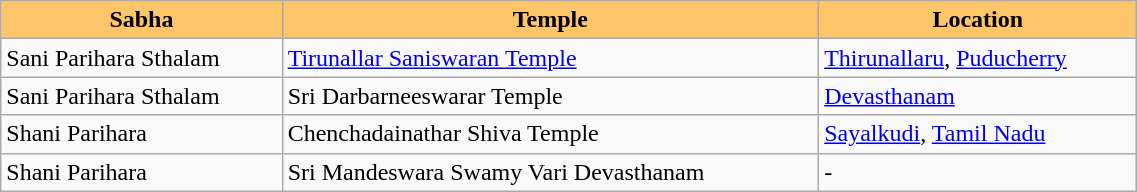<table class="wikitable" width="60%">
<tr>
<th style="background:#ffc569;">Sabha</th>
<th style="background:#ffc569;">Temple</th>
<th style="background:#ffc569;">Location</th>
</tr>
<tr>
<td>Sani Parihara Sthalam</td>
<td><a href='#'>Tirunallar Saniswaran Temple</a></td>
<td><a href='#'>Thirunallaru</a>, <a href='#'>Puducherry</a></td>
</tr>
<tr>
<td>Sani Parihara Sthalam</td>
<td>Sri Darbarneeswarar Temple</td>
<td><a href='#'>Devasthanam</a></td>
</tr>
<tr>
<td>Shani Parihara</td>
<td>Chenchadainathar Shiva Temple</td>
<td><a href='#'>Sayalkudi</a>, <a href='#'>Tamil Nadu</a></td>
</tr>
<tr>
<td>Shani Parihara</td>
<td>Sri Mandeswara Swamy Vari Devasthanam</td>
<td>-</td>
</tr>
</table>
